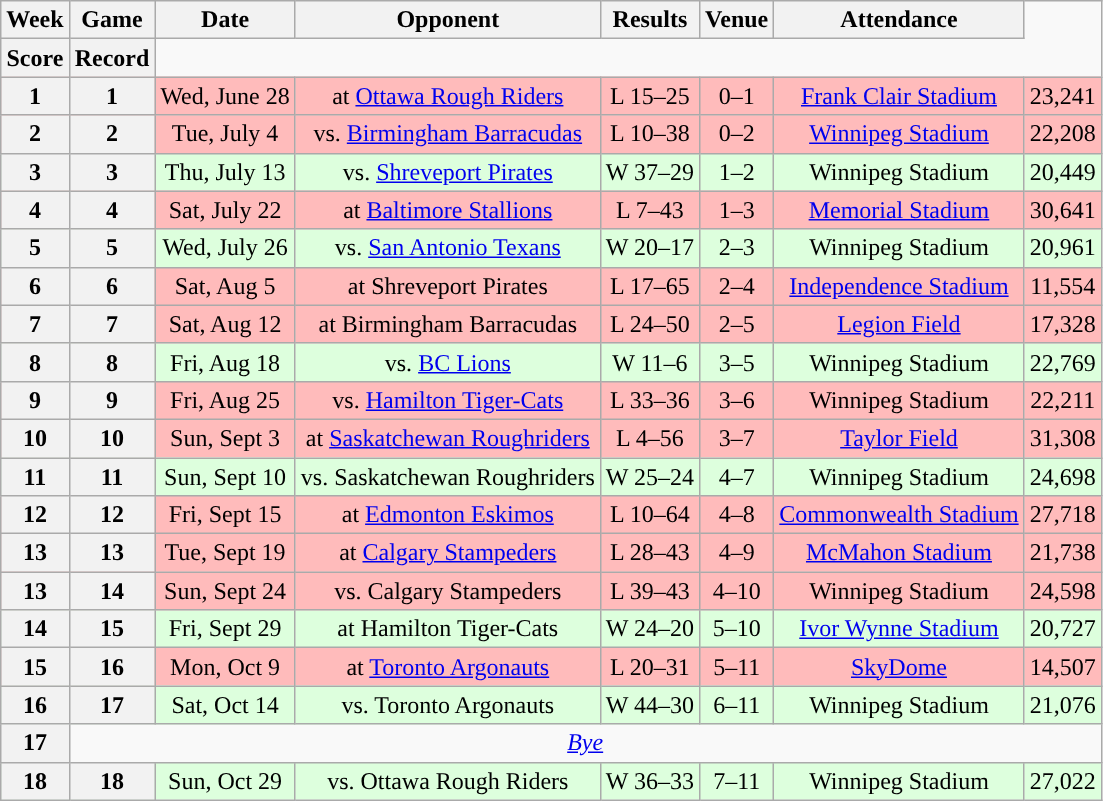<table class="wikitable" style="text-align:center">
<tr>
<th>Week</th>
<th>Game</th>
<th>Date</th>
<th>Opponent</th>
<th>Results</th>
<th>Venue</th>
<th>Attendance</th>
</tr>
<tr>
<th>Score</th>
<th>Record</th>
</tr>
<tr style="background:#ffbbbb">
<th>1</th>
<th>1</th>
<td>Wed, June 28</td>
<td>at <a href='#'>Ottawa Rough Riders</a></td>
<td>L 15–25</td>
<td>0–1</td>
<td><a href='#'>Frank Clair Stadium</a></td>
<td>23,241</td>
</tr>
<tr style="background:#ffbbbb">
<th>2</th>
<th>2</th>
<td>Tue, July 4</td>
<td>vs. <a href='#'>Birmingham Barracudas</a></td>
<td>L 10–38</td>
<td>0–2</td>
<td><a href='#'>Winnipeg Stadium</a></td>
<td>22,208</td>
</tr>
<tr style="background:#ddffdd">
<th>3</th>
<th>3</th>
<td>Thu, July 13</td>
<td>vs. <a href='#'>Shreveport Pirates</a></td>
<td>W 37–29</td>
<td>1–2</td>
<td>Winnipeg Stadium</td>
<td>20,449</td>
</tr>
<tr style="background:#ffbbbb">
<th>4</th>
<th>4</th>
<td>Sat, July 22</td>
<td>at <a href='#'>Baltimore Stallions</a></td>
<td>L 7–43</td>
<td>1–3</td>
<td><a href='#'>Memorial Stadium</a></td>
<td>30,641</td>
</tr>
<tr style="background:#ddffdd">
<th>5</th>
<th>5</th>
<td>Wed, July 26</td>
<td>vs. <a href='#'>San Antonio Texans</a></td>
<td>W 20–17</td>
<td>2–3</td>
<td>Winnipeg Stadium</td>
<td>20,961</td>
</tr>
<tr style="background:#ffbbbb">
<th>6</th>
<th>6</th>
<td>Sat, Aug 5</td>
<td>at Shreveport Pirates</td>
<td>L 17–65</td>
<td>2–4</td>
<td><a href='#'>Independence Stadium</a></td>
<td>11,554</td>
</tr>
<tr style="background:#ffbbbb">
<th>7</th>
<th>7</th>
<td>Sat, Aug 12</td>
<td>at Birmingham Barracudas</td>
<td>L 24–50</td>
<td>2–5</td>
<td><a href='#'>Legion Field</a></td>
<td>17,328</td>
</tr>
<tr style="background:#ddffdd">
<th>8</th>
<th>8</th>
<td>Fri, Aug 18</td>
<td>vs. <a href='#'>BC Lions</a></td>
<td>W 11–6</td>
<td>3–5</td>
<td>Winnipeg Stadium</td>
<td>22,769</td>
</tr>
<tr style="background:#ffbbbb">
<th>9</th>
<th>9</th>
<td>Fri, Aug 25</td>
<td>vs. <a href='#'>Hamilton Tiger-Cats</a></td>
<td>L 33–36</td>
<td>3–6</td>
<td>Winnipeg Stadium</td>
<td>22,211</td>
</tr>
<tr style="background:#ffbbbb">
<th>10</th>
<th>10</th>
<td>Sun, Sept 3</td>
<td>at <a href='#'>Saskatchewan Roughriders</a></td>
<td>L 4–56</td>
<td>3–7</td>
<td><a href='#'>Taylor Field</a></td>
<td>31,308</td>
</tr>
<tr style="background:#ddffdd">
<th>11</th>
<th>11</th>
<td>Sun, Sept 10</td>
<td>vs. Saskatchewan Roughriders</td>
<td>W 25–24</td>
<td>4–7</td>
<td>Winnipeg Stadium</td>
<td>24,698</td>
</tr>
<tr style="background:#ffbbbb">
<th>12</th>
<th>12</th>
<td>Fri, Sept 15</td>
<td>at <a href='#'>Edmonton Eskimos</a></td>
<td>L 10–64</td>
<td>4–8</td>
<td><a href='#'>Commonwealth Stadium</a></td>
<td>27,718</td>
</tr>
<tr style="background:#ffbbbb">
<th>13</th>
<th>13</th>
<td>Tue, Sept 19</td>
<td>at <a href='#'>Calgary Stampeders</a></td>
<td>L 28–43</td>
<td>4–9</td>
<td><a href='#'>McMahon Stadium</a></td>
<td>21,738</td>
</tr>
<tr style="background:#ffbbbb">
<th>13</th>
<th>14</th>
<td>Sun, Sept 24</td>
<td>vs. Calgary Stampeders</td>
<td>L 39–43</td>
<td>4–10</td>
<td>Winnipeg Stadium</td>
<td>24,598</td>
</tr>
<tr style="background:#ddffdd">
<th>14</th>
<th>15</th>
<td>Fri, Sept 29</td>
<td>at Hamilton Tiger-Cats</td>
<td>W 24–20</td>
<td>5–10</td>
<td><a href='#'>Ivor Wynne Stadium</a></td>
<td>20,727</td>
</tr>
<tr style="background:#ffbbbb">
<th>15</th>
<th>16</th>
<td>Mon, Oct 9</td>
<td>at <a href='#'>Toronto Argonauts</a></td>
<td>L 20–31</td>
<td>5–11</td>
<td><a href='#'>SkyDome</a></td>
<td>14,507</td>
</tr>
<tr style="background:#ddffdd">
<th>16</th>
<th>17</th>
<td>Sat, Oct 14</td>
<td>vs. Toronto Argonauts</td>
<td>W 44–30</td>
<td>6–11</td>
<td>Winnipeg Stadium</td>
<td>21,076</td>
</tr>
<tr align="center">
<th>17</th>
<td colspan=7 align="center"><em><a href='#'>Bye</a></em></td>
</tr>
<tr style="background:#ddffdd">
<th>18</th>
<th>18</th>
<td>Sun, Oct 29</td>
<td>vs. Ottawa Rough Riders</td>
<td>W 36–33</td>
<td>7–11</td>
<td>Winnipeg Stadium</td>
<td>27,022</td>
</tr>
</table>
